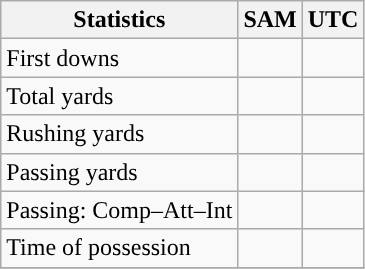<table class="wikitable" style="float: left;">
<tr>
<th>Statistics</th>
<th>SAM</th>
<th>UTC</th>
</tr>
<tr>
<td>First downs</td>
<td></td>
<td></td>
</tr>
<tr>
<td>Total yards</td>
<td></td>
<td></td>
</tr>
<tr>
<td>Rushing yards</td>
<td></td>
<td></td>
</tr>
<tr>
<td>Passing yards</td>
<td></td>
<td></td>
</tr>
<tr>
<td>Passing: Comp–Att–Int</td>
<td></td>
<td></td>
</tr>
<tr>
<td>Time of possession</td>
<td></td>
<td></td>
</tr>
<tr>
</tr>
</table>
